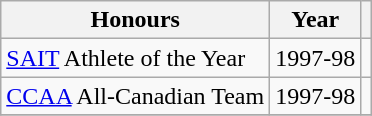<table class="wikitable">
<tr>
<th>Honours</th>
<th>Year</th>
<th></th>
</tr>
<tr>
<td><a href='#'>SAIT</a> Athlete of the Year</td>
<td>1997-98</td>
<td></td>
</tr>
<tr>
<td><a href='#'>CCAA</a> All-Canadian Team</td>
<td>1997-98</td>
<td></td>
</tr>
<tr>
</tr>
</table>
